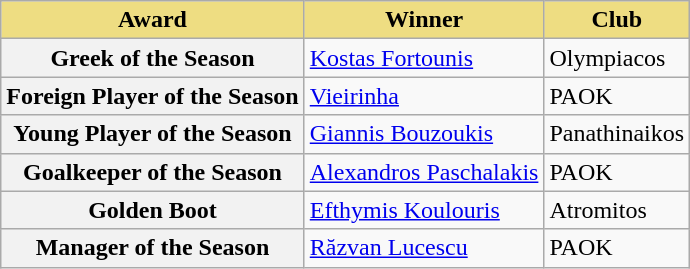<table class="wikitable">
<tr>
<th style="background-color: #eedd82">Award</th>
<th style="background-color: #eedd82">Winner</th>
<th style="background-color: #eedd82">Club</th>
</tr>
<tr>
<th>Greek of the Season</th>
<td> <a href='#'>Kostas Fortounis</a></td>
<td>Olympiacos</td>
</tr>
<tr>
<th>Foreign Player of the Season</th>
<td> <a href='#'>Vieirinha</a></td>
<td>PAOK</td>
</tr>
<tr>
<th>Young Player of the Season</th>
<td> <a href='#'>Giannis Bouzoukis</a></td>
<td>Panathinaikos</td>
</tr>
<tr>
<th>Goalkeeper of the Season</th>
<td> <a href='#'>Alexandros Paschalakis</a></td>
<td>PAOK</td>
</tr>
<tr>
<th>Golden Boot</th>
<td> <a href='#'>Efthymis Koulouris</a></td>
<td>Atromitos</td>
</tr>
<tr>
<th>Manager of the Season</th>
<td> <a href='#'>Răzvan Lucescu</a></td>
<td>PAOK</td>
</tr>
</table>
